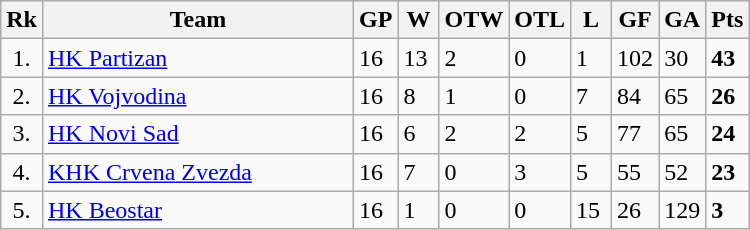<table class="wikitable" style="text-align:left;">
<tr>
<th width=20>Rk</th>
<th width=200>Team</th>
<th width=20 abbr="Games Played">GP</th>
<th width=20 abbr="Won">W</th>
<th width=20 abbr="Overtimes Won">OTW</th>
<th width=20 abbr="Overtime Lost">OTL</th>
<th width=20 abbr="Lost">L</th>
<th width=20 abbr="Goals for">GF</th>
<th width=20 abbr="Goals against">GA</th>
<th width=20 abbr="Points">Pts</th>
</tr>
<tr>
<td style="text-align:center;">1.</td>
<td><a href='#'>HK Partizan</a></td>
<td>16</td>
<td>13</td>
<td>2</td>
<td>0</td>
<td>1</td>
<td>102</td>
<td>30</td>
<td><strong>43</strong></td>
</tr>
<tr>
<td style="text-align:center;">2.</td>
<td><a href='#'>HK Vojvodina</a></td>
<td>16</td>
<td>8</td>
<td>1</td>
<td>0</td>
<td>7</td>
<td>84</td>
<td>65</td>
<td><strong>26</strong></td>
</tr>
<tr>
<td style="text-align:center;">3.</td>
<td><a href='#'>HK Novi Sad</a></td>
<td>16</td>
<td>6</td>
<td>2</td>
<td>2</td>
<td>5</td>
<td>77</td>
<td>65</td>
<td><strong>24</strong></td>
</tr>
<tr>
<td style="text-align:center;">4.</td>
<td><a href='#'>KHK Crvena Zvezda</a></td>
<td>16</td>
<td>7</td>
<td>0</td>
<td>3</td>
<td>5</td>
<td>55</td>
<td>52</td>
<td><strong>23</strong></td>
</tr>
<tr>
<td style="text-align:center;">5.</td>
<td><a href='#'>HK Beostar</a></td>
<td>16</td>
<td>1</td>
<td>0</td>
<td>0</td>
<td>15</td>
<td>26</td>
<td>129</td>
<td><strong>3</strong></td>
</tr>
</table>
